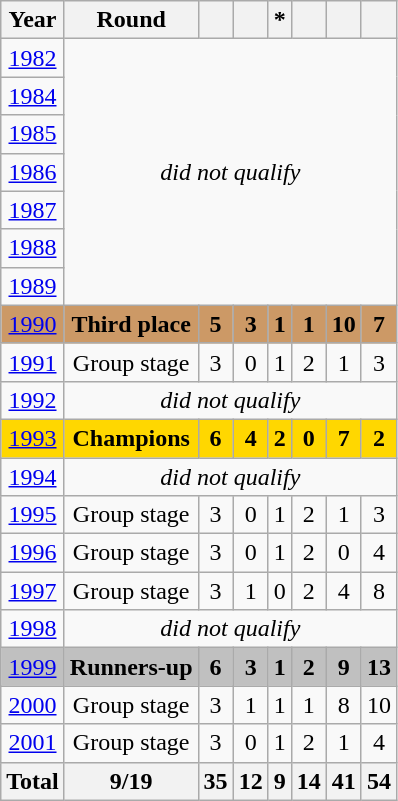<table class="wikitable" style="text-align: center;">
<tr>
<th>Year</th>
<th>Round</th>
<th></th>
<th></th>
<th> *</th>
<th></th>
<th></th>
<th></th>
</tr>
<tr>
<td> <a href='#'>1982</a></td>
<td colspan=7 rowspan=7><em>did not qualify</em></td>
</tr>
<tr>
<td> <a href='#'>1984</a></td>
</tr>
<tr>
<td> <a href='#'>1985</a></td>
</tr>
<tr>
<td> <a href='#'>1986</a></td>
</tr>
<tr>
<td> <a href='#'>1987</a></td>
</tr>
<tr>
<td> <a href='#'>1988</a></td>
</tr>
<tr>
<td> <a href='#'>1989</a></td>
</tr>
<tr bgcolor="#cc9966">
<td> <a href='#'>1990</a></td>
<td><strong>Third place</strong></td>
<td><strong>5</strong></td>
<td><strong>3</strong></td>
<td><strong>1</strong></td>
<td><strong>1</strong></td>
<td><strong>10</strong></td>
<td><strong>7</strong></td>
</tr>
<tr>
<td> <a href='#'>1991</a></td>
<td>Group stage</td>
<td>3</td>
<td>0</td>
<td>1</td>
<td>2</td>
<td>1</td>
<td>3</td>
</tr>
<tr>
<td> <a href='#'>1992</a></td>
<td colspan=7><em>did not qualify</em></td>
</tr>
<tr bgcolor=gold>
<td> <a href='#'>1993</a></td>
<td><strong>Champions</strong></td>
<td><strong>6</strong></td>
<td><strong>4</strong></td>
<td><strong>2</strong></td>
<td><strong>0</strong></td>
<td><strong>7</strong></td>
<td><strong>2</strong></td>
</tr>
<tr>
<td> <a href='#'>1994</a></td>
<td colspan=7><em>did not qualify</em></td>
</tr>
<tr>
<td> <a href='#'>1995</a></td>
<td>Group stage</td>
<td>3</td>
<td>0</td>
<td>1</td>
<td>2</td>
<td>1</td>
<td>3</td>
</tr>
<tr>
<td> <a href='#'>1996</a></td>
<td>Group stage</td>
<td>3</td>
<td>0</td>
<td>1</td>
<td>2</td>
<td>0</td>
<td>4</td>
</tr>
<tr>
<td> <a href='#'>1997</a></td>
<td>Group stage</td>
<td>3</td>
<td>1</td>
<td>0</td>
<td>2</td>
<td>4</td>
<td>8</td>
</tr>
<tr>
<td> <a href='#'>1998</a></td>
<td colspan=7><em>did not qualify</em></td>
</tr>
<tr bgcolor=silver>
<td> <a href='#'>1999</a></td>
<td><strong>Runners-up</strong></td>
<td><strong>6</strong></td>
<td><strong>3</strong></td>
<td><strong>1</strong></td>
<td><strong>2</strong></td>
<td><strong>9</strong></td>
<td><strong>13</strong></td>
</tr>
<tr>
<td> <a href='#'>2000</a></td>
<td>Group stage</td>
<td>3</td>
<td>1</td>
<td>1</td>
<td>1</td>
<td>8</td>
<td>10</td>
</tr>
<tr>
<td> <a href='#'>2001</a></td>
<td>Group stage</td>
<td>3</td>
<td>0</td>
<td>1</td>
<td>2</td>
<td>1</td>
<td>4</td>
</tr>
<tr>
<th><strong>Total</strong></th>
<th><strong>9/19</strong></th>
<th><strong>35</strong></th>
<th><strong>12</strong></th>
<th><strong>9</strong></th>
<th><strong>14</strong></th>
<th><strong>41</strong></th>
<th><strong>54</strong></th>
</tr>
</table>
